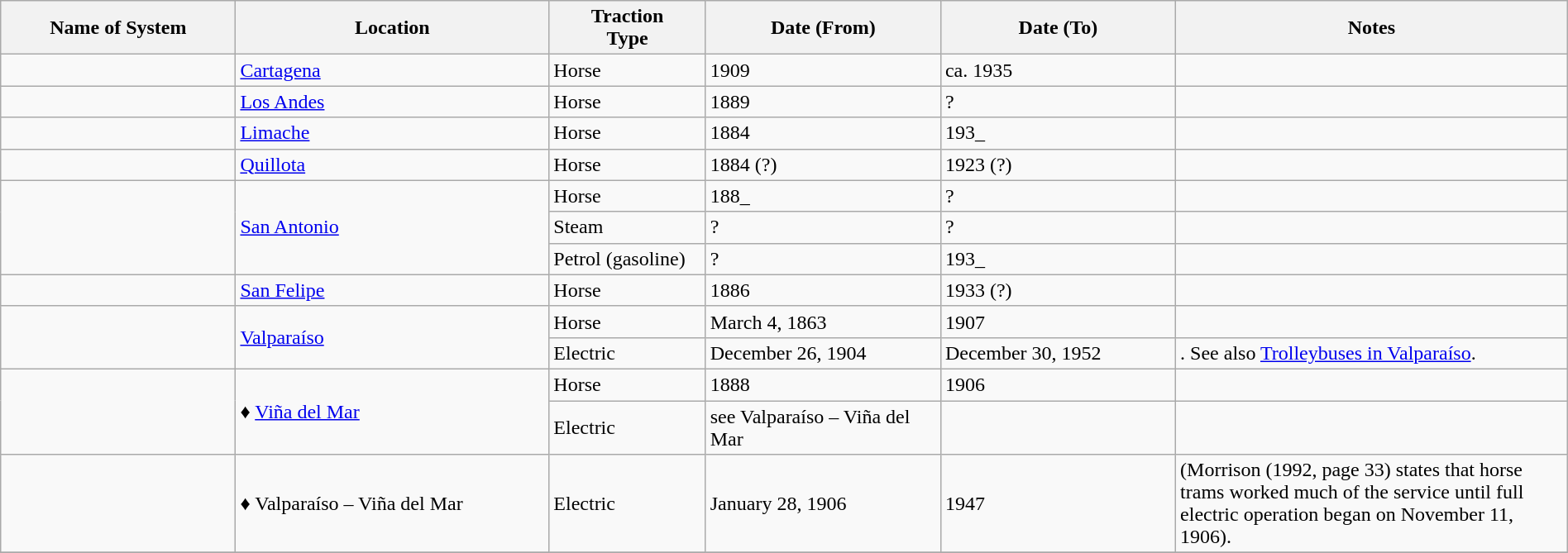<table class="wikitable" width=100%>
<tr>
<th width=15%>Name of System</th>
<th width=20%>Location</th>
<th width=10%>Traction<br>Type</th>
<th width=15%>Date (From)</th>
<th width=15%>Date (To)</th>
<th width=25%>Notes</th>
</tr>
<tr>
<td> </td>
<td><a href='#'>Cartagena</a></td>
<td>Horse</td>
<td>1909</td>
<td>ca. 1935</td>
<td></td>
</tr>
<tr>
<td> </td>
<td><a href='#'>Los Andes</a></td>
<td>Horse</td>
<td>1889</td>
<td>?</td>
<td></td>
</tr>
<tr>
<td> </td>
<td><a href='#'>Limache</a></td>
<td>Horse</td>
<td>1884</td>
<td>193_</td>
<td></td>
</tr>
<tr>
<td> </td>
<td><a href='#'>Quillota</a></td>
<td>Horse</td>
<td>1884 (?)</td>
<td>1923 (?)</td>
<td></td>
</tr>
<tr>
<td rowspan="3"> </td>
<td rowspan="3"><a href='#'>San Antonio</a></td>
<td>Horse</td>
<td>188_</td>
<td>?</td>
<td></td>
</tr>
<tr>
<td>Steam</td>
<td>?</td>
<td>?</td>
<td></td>
</tr>
<tr>
<td>Petrol (gasoline)</td>
<td>?</td>
<td>193_</td>
<td></td>
</tr>
<tr>
<td> </td>
<td><a href='#'>San Felipe</a></td>
<td>Horse</td>
<td>1886</td>
<td>1933 (?)</td>
<td></td>
</tr>
<tr>
<td rowspan="2"> </td>
<td rowspan="2"><a href='#'>Valparaíso</a></td>
<td>Horse</td>
<td>March 4, 1863</td>
<td>1907</td>
<td></td>
</tr>
<tr>
<td>Electric</td>
<td>December 26, 1904</td>
<td>December 30, 1952</td>
<td>.  See also <a href='#'>Trolleybuses in Valparaíso</a>.</td>
</tr>
<tr>
<td rowspan="2"> </td>
<td rowspan="2">♦ <a href='#'>Viña del Mar</a></td>
<td>Horse</td>
<td>1888</td>
<td>1906</td>
<td></td>
</tr>
<tr>
<td>Electric</td>
<td>see Valparaíso – Viña del Mar</td>
<td> </td>
<td></td>
</tr>
<tr>
<td> </td>
<td>♦ Valparaíso – Viña del Mar</td>
<td>Electric</td>
<td>January 28, 1906</td>
<td>1947</td>
<td>(Morrison (1992, page 33)  states that horse trams worked much of the service until full electric operation began on November 11, 1906).</td>
</tr>
<tr>
</tr>
</table>
